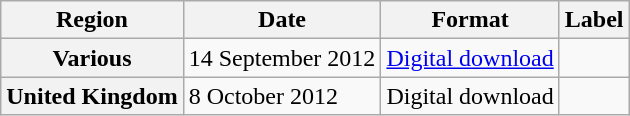<table class="wikitable plainrowheaders">
<tr>
<th>Region</th>
<th>Date</th>
<th>Format</th>
<th>Label</th>
</tr>
<tr>
<th scope="row">Various</th>
<td>14 September 2012</td>
<td><a href='#'>Digital download</a></td>
<td></td>
</tr>
<tr>
<th scope="row">United Kingdom</th>
<td>8 October 2012</td>
<td>Digital download</td>
<td></td>
</tr>
</table>
